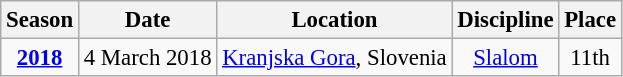<table class="wikitable" style="text-align:center; font-size:95%;">
<tr>
<th>Season</th>
<th>Date</th>
<th>Location</th>
<th>Discipline</th>
<th>Place</th>
</tr>
<tr>
<td><strong><a href='#'>2018</a></strong></td>
<td align=right>4 March 2018</td>
<td align=left> <a href='#'>Kranjska Gora</a>, Slovenia</td>
<td><a href='#'>Slalom</a></td>
<td>11th</td>
</tr>
</table>
